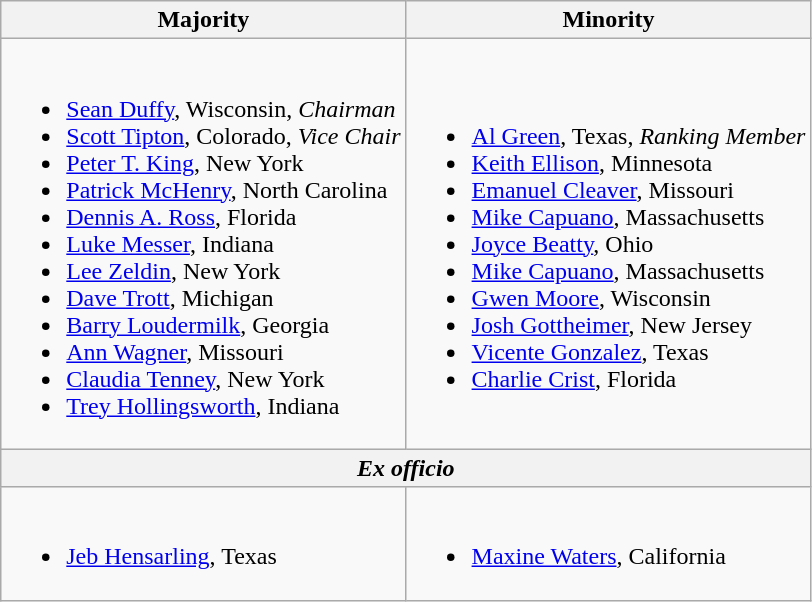<table class=wikitable>
<tr>
<th>Majority</th>
<th>Minority</th>
</tr>
<tr>
<td><br><ul><li><a href='#'>Sean Duffy</a>, Wisconsin, <em>Chairman</em></li><li><a href='#'>Scott Tipton</a>, Colorado, <em>Vice Chair</em></li><li><a href='#'>Peter T. King</a>, New York</li><li><a href='#'>Patrick McHenry</a>, North Carolina</li><li><a href='#'>Dennis A. Ross</a>, Florida</li><li><a href='#'>Luke Messer</a>, Indiana</li><li><a href='#'>Lee Zeldin</a>, New York</li><li><a href='#'>Dave Trott</a>, Michigan</li><li><a href='#'>Barry Loudermilk</a>, Georgia</li><li><a href='#'>Ann Wagner</a>, Missouri</li><li><a href='#'>Claudia Tenney</a>, New York</li><li><a href='#'>Trey Hollingsworth</a>, Indiana</li></ul></td>
<td><br><ul><li><a href='#'>Al Green</a>, Texas, <em>Ranking Member</em></li><li><a href='#'>Keith Ellison</a>, Minnesota</li><li><a href='#'>Emanuel Cleaver</a>, Missouri</li><li><a href='#'>Mike Capuano</a>, Massachusetts</li><li><a href='#'>Joyce Beatty</a>, Ohio</li><li><a href='#'>Mike Capuano</a>, Massachusetts</li><li><a href='#'>Gwen Moore</a>, Wisconsin</li><li><a href='#'>Josh Gottheimer</a>, New Jersey</li><li><a href='#'>Vicente Gonzalez</a>, Texas</li><li><a href='#'>Charlie Crist</a>, Florida</li></ul></td>
</tr>
<tr>
<th colspan=2><em>Ex officio</em></th>
</tr>
<tr>
<td><br><ul><li><a href='#'>Jeb Hensarling</a>, Texas</li></ul></td>
<td><br><ul><li><a href='#'>Maxine Waters</a>, California</li></ul></td>
</tr>
</table>
